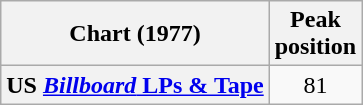<table class="wikitable plainrowheaders" style="text-align:center">
<tr>
<th scope="col">Chart (1977)</th>
<th scope="col">Peak<br>position</th>
</tr>
<tr>
<th scope="row" align="left">US <a href='#'><em>Billboard</em> LPs & Tape</a></th>
<td>81</td>
</tr>
</table>
